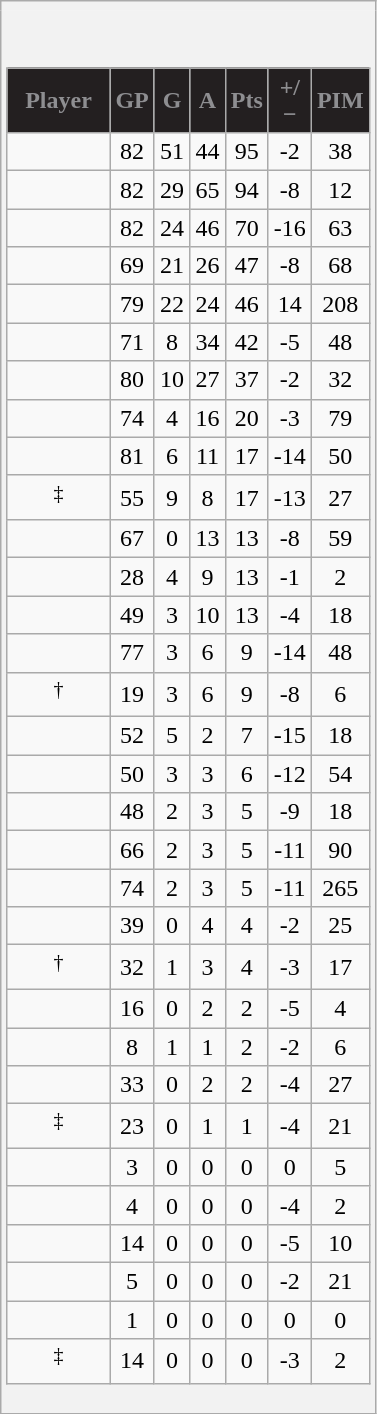<table class="wikitable">
<tr>
<th style="border: 0;"></th>
</tr>
<tr>
<td style="background: #f2f2f2; border: 0; text-align: center;"><br><table class="wikitable sortable" style="width:100%;">
<tr align=center>
<th style="background:#231f20; color:#8e8e91; width:40%;">Player</th>
<th style="background:#231f20; color:#8e8e91; width:10%;">GP</th>
<th style="background:#231f20; color:#8e8e91; width:10%;">G</th>
<th style="background:#231f20; color:#8e8e91; width:10%;">A</th>
<th style="background:#231f20; color:#8e8e91; width:10%;">Pts</th>
<th style="background:#231f20; color:#8e8e91; width:10%;">+/−</th>
<th style="background:#231f20; color:#8e8e91; width:10%;">PIM</th>
</tr>
<tr align=center>
<td></td>
<td>82</td>
<td>51</td>
<td>44</td>
<td>95</td>
<td>-2</td>
<td>38</td>
</tr>
<tr align=center>
<td></td>
<td>82</td>
<td>29</td>
<td>65</td>
<td>94</td>
<td>-8</td>
<td>12</td>
</tr>
<tr align=center>
<td></td>
<td>82</td>
<td>24</td>
<td>46</td>
<td>70</td>
<td>-16</td>
<td>63</td>
</tr>
<tr align=center>
<td></td>
<td>69</td>
<td>21</td>
<td>26</td>
<td>47</td>
<td>-8</td>
<td>68</td>
</tr>
<tr align=center>
<td></td>
<td>79</td>
<td>22</td>
<td>24</td>
<td>46</td>
<td>14</td>
<td>208</td>
</tr>
<tr align=center>
<td></td>
<td>71</td>
<td>8</td>
<td>34</td>
<td>42</td>
<td>-5</td>
<td>48</td>
</tr>
<tr align=center>
<td></td>
<td>80</td>
<td>10</td>
<td>27</td>
<td>37</td>
<td>-2</td>
<td>32</td>
</tr>
<tr align=center>
<td></td>
<td>74</td>
<td>4</td>
<td>16</td>
<td>20</td>
<td>-3</td>
<td>79</td>
</tr>
<tr align=center>
<td></td>
<td>81</td>
<td>6</td>
<td>11</td>
<td>17</td>
<td>-14</td>
<td>50</td>
</tr>
<tr align=center>
<td><sup>‡</sup></td>
<td>55</td>
<td>9</td>
<td>8</td>
<td>17</td>
<td>-13</td>
<td>27</td>
</tr>
<tr align=center>
<td></td>
<td>67</td>
<td>0</td>
<td>13</td>
<td>13</td>
<td>-8</td>
<td>59</td>
</tr>
<tr align=center>
<td></td>
<td>28</td>
<td>4</td>
<td>9</td>
<td>13</td>
<td>-1</td>
<td>2</td>
</tr>
<tr align=center>
<td></td>
<td>49</td>
<td>3</td>
<td>10</td>
<td>13</td>
<td>-4</td>
<td>18</td>
</tr>
<tr align=center>
<td></td>
<td>77</td>
<td>3</td>
<td>6</td>
<td>9</td>
<td>-14</td>
<td>48</td>
</tr>
<tr align=center>
<td><sup>†</sup></td>
<td>19</td>
<td>3</td>
<td>6</td>
<td>9</td>
<td>-8</td>
<td>6</td>
</tr>
<tr align=center>
<td></td>
<td>52</td>
<td>5</td>
<td>2</td>
<td>7</td>
<td>-15</td>
<td>18</td>
</tr>
<tr align=center>
<td></td>
<td>50</td>
<td>3</td>
<td>3</td>
<td>6</td>
<td>-12</td>
<td>54</td>
</tr>
<tr align=center>
<td></td>
<td>48</td>
<td>2</td>
<td>3</td>
<td>5</td>
<td>-9</td>
<td>18</td>
</tr>
<tr align=center>
<td></td>
<td>66</td>
<td>2</td>
<td>3</td>
<td>5</td>
<td>-11</td>
<td>90</td>
</tr>
<tr align=center>
<td></td>
<td>74</td>
<td>2</td>
<td>3</td>
<td>5</td>
<td>-11</td>
<td>265</td>
</tr>
<tr align=center>
<td></td>
<td>39</td>
<td>0</td>
<td>4</td>
<td>4</td>
<td>-2</td>
<td>25</td>
</tr>
<tr align=center>
<td><sup>†</sup></td>
<td>32</td>
<td>1</td>
<td>3</td>
<td>4</td>
<td>-3</td>
<td>17</td>
</tr>
<tr align=center>
<td></td>
<td>16</td>
<td>0</td>
<td>2</td>
<td>2</td>
<td>-5</td>
<td>4</td>
</tr>
<tr align=center>
<td></td>
<td>8</td>
<td>1</td>
<td>1</td>
<td>2</td>
<td>-2</td>
<td>6</td>
</tr>
<tr align=center>
<td></td>
<td>33</td>
<td>0</td>
<td>2</td>
<td>2</td>
<td>-4</td>
<td>27</td>
</tr>
<tr align=center>
<td><sup>‡</sup></td>
<td>23</td>
<td>0</td>
<td>1</td>
<td>1</td>
<td>-4</td>
<td>21</td>
</tr>
<tr align=center>
<td></td>
<td>3</td>
<td>0</td>
<td>0</td>
<td>0</td>
<td>0</td>
<td>5</td>
</tr>
<tr align=center>
<td></td>
<td>4</td>
<td>0</td>
<td>0</td>
<td>0</td>
<td>-4</td>
<td>2</td>
</tr>
<tr align=center>
<td></td>
<td>14</td>
<td>0</td>
<td>0</td>
<td>0</td>
<td>-5</td>
<td>10</td>
</tr>
<tr align=center>
<td></td>
<td>5</td>
<td>0</td>
<td>0</td>
<td>0</td>
<td>-2</td>
<td>21</td>
</tr>
<tr align=center>
<td></td>
<td>1</td>
<td>0</td>
<td>0</td>
<td>0</td>
<td>0</td>
<td>0</td>
</tr>
<tr align=center>
<td><sup>‡</sup></td>
<td>14</td>
<td>0</td>
<td>0</td>
<td>0</td>
<td>-3</td>
<td>2</td>
</tr>
</table>
</td>
</tr>
</table>
